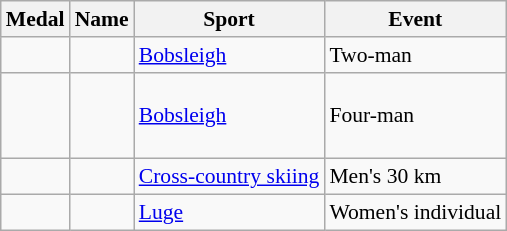<table class="wikitable sortable" style="font-size:90%">
<tr>
<th>Medal</th>
<th>Name</th>
<th>Sport</th>
<th>Event</th>
</tr>
<tr>
<td></td>
<td> <br> </td>
<td><a href='#'>Bobsleigh</a></td>
<td>Two-man</td>
</tr>
<tr>
<td></td>
<td> <br>  <br>  <br> </td>
<td><a href='#'>Bobsleigh</a></td>
<td>Four-man</td>
</tr>
<tr>
<td></td>
<td></td>
<td><a href='#'>Cross-country skiing</a></td>
<td>Men's 30 km</td>
</tr>
<tr>
<td></td>
<td></td>
<td><a href='#'>Luge</a></td>
<td>Women's individual</td>
</tr>
</table>
